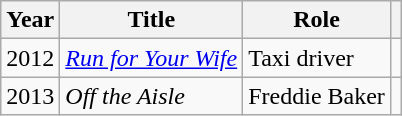<table class="wikitable">
<tr>
<th>Year</th>
<th>Title</th>
<th>Role</th>
<th></th>
</tr>
<tr>
<td>2012</td>
<td><em><a href='#'>Run for Your Wife</a></em></td>
<td>Taxi driver</td>
<td></td>
</tr>
<tr>
<td>2013</td>
<td><em>Off the Aisle</em></td>
<td>Freddie Baker</td>
<td></td>
</tr>
</table>
